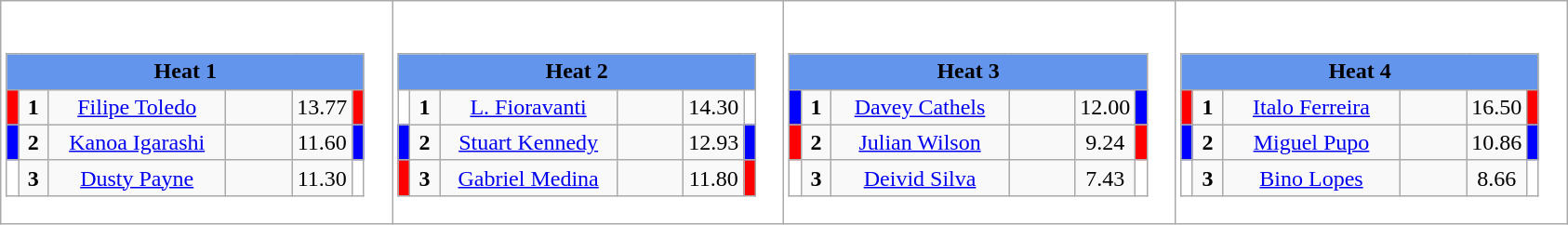<table class="wikitable" style="background:#fff;">
<tr>
<td><div><br><table class="wikitable">
<tr>
<td colspan="6"  style="text-align:center; background:#6495ed;"><strong>Heat 1</strong></td>
</tr>
<tr>
<td style="width:01px; background: #f00;"></td>
<td style="width:14px; text-align:center;"><strong>1</strong></td>
<td style="width:120px; text-align:center;"><a href='#'>Filipe Toledo</a></td>
<td style="width:40px; text-align:center;"></td>
<td style="width:20px; text-align:center;">13.77</td>
<td style="width:01px; background: #f00;"></td>
</tr>
<tr>
<td style="width:01px; background: #00f;"></td>
<td style="width:14px; text-align:center;"><strong>2</strong></td>
<td style="width:120px; text-align:center;"><a href='#'>Kanoa Igarashi</a></td>
<td style="width:40px; text-align:center;"></td>
<td style="width:20px; text-align:center;">11.60</td>
<td style="width:01px; background: #00f;"></td>
</tr>
<tr>
<td style="width:01px; background: #fff;"></td>
<td style="width:14px; text-align:center;"><strong>3</strong></td>
<td style="width:120px; text-align:center;"><a href='#'>Dusty Payne</a></td>
<td style="width:40px; text-align:center;"></td>
<td style="width:20px; text-align:center;">11.30</td>
<td style="width:01px; background: #fff;"></td>
</tr>
</table>
</div></td>
<td><div><br><table class="wikitable">
<tr>
<td colspan="6"  style="text-align:center; background:#6495ed;"><strong>Heat 2</strong></td>
</tr>
<tr>
<td style="width:01px; background: #fff;"></td>
<td style="width:14px; text-align:center;"><strong>1</strong></td>
<td style="width:120px; text-align:center;"><a href='#'>L. Fioravanti</a></td>
<td style="width:40px; text-align:center;"></td>
<td style="width:20px; text-align:center;">14.30</td>
<td style="width:01px; background: #fff;"></td>
</tr>
<tr>
<td style="width:01px; background: #00f;"></td>
<td style="width:14px; text-align:center;"><strong>2</strong></td>
<td style="width:120px; text-align:center;"><a href='#'>Stuart Kennedy</a></td>
<td style="width:40px; text-align:center;"></td>
<td style="width:20px; text-align:center;">12.93</td>
<td style="width:01px; background: #00f;"></td>
</tr>
<tr>
<td style="width:01px; background: #f00;"></td>
<td style="width:14px; text-align:center;"><strong>3</strong></td>
<td style="width:120px; text-align:center;"><a href='#'>Gabriel Medina</a></td>
<td style="width:40px; text-align:center;"></td>
<td style="width:20px; text-align:center;">11.80</td>
<td style="width:01px; background: #f00;"></td>
</tr>
</table>
</div></td>
<td><div><br><table class="wikitable">
<tr>
<td colspan="6"  style="text-align:center; background:#6495ed;"><strong>Heat 3</strong></td>
</tr>
<tr>
<td style="width:01px; background: #00f;"></td>
<td style="width:14px; text-align:center;"><strong>1</strong></td>
<td style="width:120px; text-align:center;"><a href='#'>Davey Cathels</a></td>
<td style="width:40px; text-align:center;"></td>
<td style="width:20px; text-align:center;">12.00</td>
<td style="width:01px; background: #00f;"></td>
</tr>
<tr>
<td style="width:01px; background: #f00;"></td>
<td style="width:14px; text-align:center;"><strong>2</strong></td>
<td style="width:120px; text-align:center;"><a href='#'>Julian Wilson</a></td>
<td style="width:40px; text-align:center;"></td>
<td style="width:20px; text-align:center;">9.24</td>
<td style="width:01px; background: #f00;"></td>
</tr>
<tr>
<td style="width:01px; background: #fff;"></td>
<td style="width:14px; text-align:center;"><strong>3</strong></td>
<td style="width:120px; text-align:center;"><a href='#'>Deivid Silva</a></td>
<td style="width:40px; text-align:center;"></td>
<td style="width:20px; text-align:center;">7.43</td>
<td style="width:01px; background: #fff;"></td>
</tr>
</table>
</div></td>
<td><div><br><table class="wikitable">
<tr>
<td colspan="6"  style="text-align:center; background:#6495ed;"><strong>Heat 4</strong></td>
</tr>
<tr>
<td style="width:01px; background: #f00;"></td>
<td style="width:14px; text-align:center;"><strong>1</strong></td>
<td style="width:120px; text-align:center;"><a href='#'>Italo Ferreira</a></td>
<td style="width:40px; text-align:center;"></td>
<td style="width:20px; text-align:center;">16.50</td>
<td style="width:01px; background: #f00;"></td>
</tr>
<tr>
<td style="width:01px; background: #00f;"></td>
<td style="width:14px; text-align:center;"><strong>2</strong></td>
<td style="width:120px; text-align:center;"><a href='#'>Miguel Pupo</a></td>
<td style="width:40px; text-align:center;"></td>
<td style="width:20px; text-align:center;">10.86</td>
<td style="width:01px; background: #00f;"></td>
</tr>
<tr>
<td style="width:01px; background: #fff;"></td>
<td style="width:14px; text-align:center;"><strong>3</strong></td>
<td style="width:120px; text-align:center;"><a href='#'>Bino Lopes</a></td>
<td style="width:40px; text-align:center;"></td>
<td style="width:20px; text-align:center;">8.66</td>
<td style="width:01px; background: #fff;"></td>
</tr>
</table>
</div></td>
</tr>
</table>
